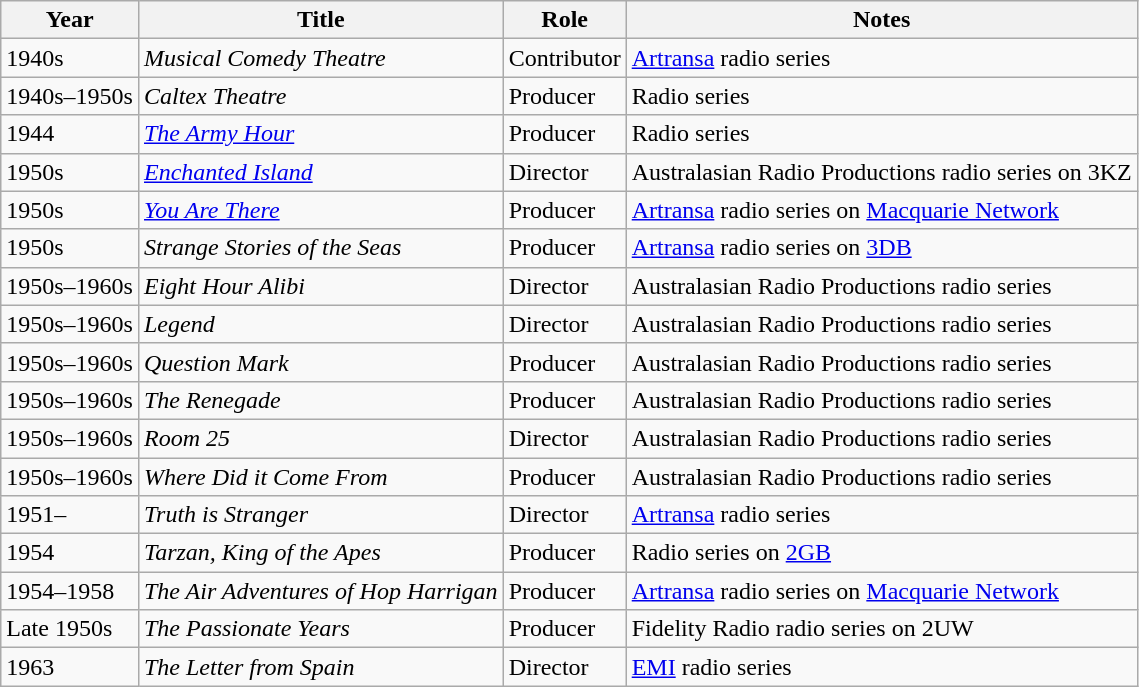<table class=wikitable>
<tr>
<th>Year</th>
<th>Title</th>
<th>Role</th>
<th>Notes</th>
</tr>
<tr>
<td>1940s</td>
<td><em>Musical Comedy Theatre</em></td>
<td>Contributor</td>
<td><a href='#'>Artransa</a> radio series</td>
</tr>
<tr>
<td>1940s–1950s</td>
<td><em>Caltex Theatre</em></td>
<td>Producer</td>
<td>Radio series</td>
</tr>
<tr>
<td>1944</td>
<td><em><a href='#'>The Army Hour</a></em></td>
<td>Producer</td>
<td>Radio series</td>
</tr>
<tr>
<td>1950s</td>
<td><em><a href='#'>Enchanted Island</a></em></td>
<td>Director</td>
<td>Australasian Radio Productions radio series on 3KZ</td>
</tr>
<tr>
<td>1950s</td>
<td><em><a href='#'>You Are There</a></em></td>
<td>Producer</td>
<td><a href='#'>Artransa</a> radio series on <a href='#'>Macquarie Network</a></td>
</tr>
<tr>
<td>1950s</td>
<td><em>Strange Stories of the Seas</em></td>
<td>Producer</td>
<td><a href='#'>Artransa</a> radio series on <a href='#'>3DB</a></td>
</tr>
<tr>
<td>1950s–1960s</td>
<td><em>Eight Hour Alibi</em></td>
<td>Director</td>
<td>Australasian Radio Productions radio series</td>
</tr>
<tr>
<td>1950s–1960s</td>
<td><em>Legend</em></td>
<td>Director</td>
<td>Australasian Radio Productions radio series</td>
</tr>
<tr>
<td>1950s–1960s</td>
<td><em>Question Mark</em></td>
<td>Producer</td>
<td>Australasian Radio Productions radio series</td>
</tr>
<tr>
<td>1950s–1960s</td>
<td><em>The Renegade</em></td>
<td>Producer</td>
<td>Australasian Radio Productions radio series</td>
</tr>
<tr>
<td>1950s–1960s</td>
<td><em>Room 25</em></td>
<td>Director</td>
<td>Australasian Radio Productions radio series</td>
</tr>
<tr>
<td>1950s–1960s</td>
<td><em>Where Did it Come From</em></td>
<td>Producer</td>
<td>Australasian Radio Productions radio series</td>
</tr>
<tr>
<td>1951–</td>
<td><em>Truth is Stranger</em></td>
<td>Director</td>
<td><a href='#'>Artransa</a> radio series</td>
</tr>
<tr>
<td>1954</td>
<td><em>Tarzan, King of the Apes</em></td>
<td>Producer</td>
<td>Radio series on <a href='#'>2GB</a></td>
</tr>
<tr>
<td>1954–1958</td>
<td><em>The Air Adventures of Hop Harrigan</em></td>
<td>Producer</td>
<td><a href='#'>Artransa</a> radio series on <a href='#'>Macquarie Network</a></td>
</tr>
<tr>
<td>Late 1950s</td>
<td><em>The Passionate Years</em></td>
<td>Producer</td>
<td>Fidelity Radio radio series on 2UW</td>
</tr>
<tr>
<td>1963</td>
<td><em>The Letter from Spain</em></td>
<td>Director</td>
<td><a href='#'>EMI</a> radio series</td>
</tr>
</table>
